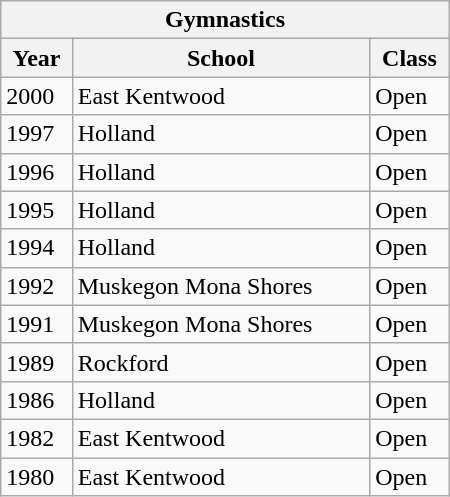<table class="wikitable collapsible collapsed" width="300">
<tr>
<th colspan=3>Gymnastics</th>
</tr>
<tr>
<th scope="col">Year</th>
<th scope="col">School</th>
<th scope="col">Class</th>
</tr>
<tr>
<td>2000</td>
<td>East Kentwood</td>
<td>Open</td>
</tr>
<tr>
<td>1997</td>
<td>Holland</td>
<td>Open</td>
</tr>
<tr>
<td>1996</td>
<td>Holland</td>
<td>Open</td>
</tr>
<tr>
<td>1995</td>
<td>Holland</td>
<td>Open</td>
</tr>
<tr>
<td>1994</td>
<td>Holland</td>
<td>Open</td>
</tr>
<tr>
<td>1992</td>
<td>Muskegon Mona Shores</td>
<td>Open</td>
</tr>
<tr>
<td>1991</td>
<td>Muskegon Mona Shores</td>
<td>Open</td>
</tr>
<tr>
<td>1989</td>
<td>Rockford</td>
<td>Open</td>
</tr>
<tr>
<td>1986</td>
<td>Holland</td>
<td>Open</td>
</tr>
<tr>
<td>1982</td>
<td>East Kentwood</td>
<td>Open</td>
</tr>
<tr>
<td>1980</td>
<td>East Kentwood</td>
<td>Open</td>
</tr>
</table>
